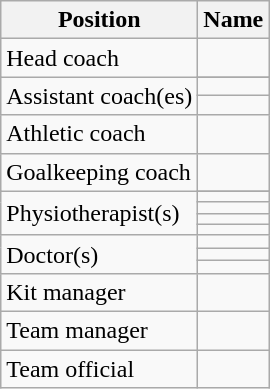<table class="wikitable" style="text-align:left;">
<tr>
<th>Position</th>
<th>Name</th>
</tr>
<tr>
<td>Head coach</td>
<td> </td>
</tr>
<tr>
<td rowspan="3">Assistant coach(es)</td>
</tr>
<tr>
<td> </td>
</tr>
<tr>
<td> </td>
</tr>
<tr>
<td>Athletic coach</td>
<td> </td>
</tr>
<tr>
<td>Goalkeeping coach</td>
<td> </td>
</tr>
<tr>
<td rowspan="5">Physiotherapist(s)</td>
</tr>
<tr>
<td> </td>
</tr>
<tr>
<td> </td>
</tr>
<tr>
<td> </td>
</tr>
<tr>
<td> </td>
</tr>
<tr>
<td rowspan="3">Doctor(s)</td>
<td> </td>
</tr>
<tr>
<td> </td>
</tr>
<tr>
<td> </td>
</tr>
<tr>
<td>Kit manager</td>
<td> </td>
</tr>
<tr>
<td>Team manager</td>
<td> </td>
</tr>
<tr>
<td>Team official</td>
<td> </td>
</tr>
</table>
